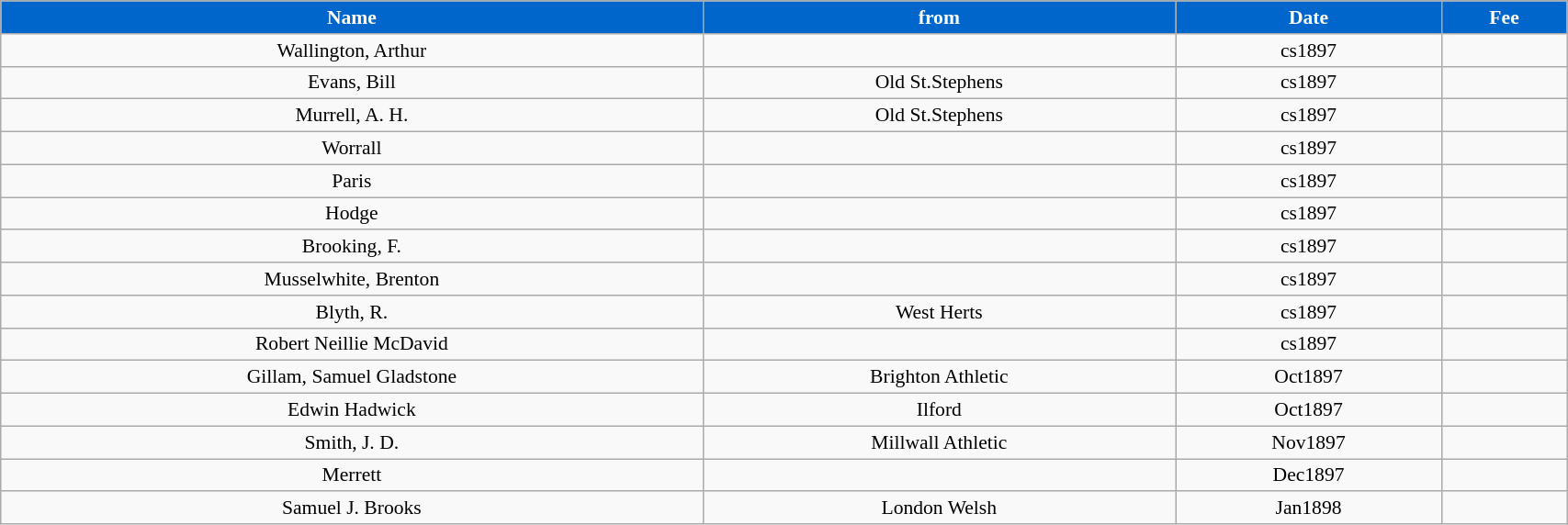<table class="wikitable" style="text-align:center; font-size:90%; width:90%;">
<tr>
<th style="background:#0066CC; color:#FFFFFF; text-align:center;"><strong>Name</strong></th>
<th style="background:#0066CC; color:#FFFFFF; text-align:center;">from</th>
<th style="background:#0066CC; color:#FFFFFF; text-align:center;">Date</th>
<th style="background:#0066CC; color:#FFFFFF; text-align:center;">Fee</th>
</tr>
<tr>
<td>Wallington, Arthur</td>
<td></td>
<td>cs1897</td>
<td></td>
</tr>
<tr>
<td>Evans, Bill</td>
<td>Old St.Stephens</td>
<td>cs1897</td>
<td></td>
</tr>
<tr>
<td>Murrell, A. H.</td>
<td>Old St.Stephens</td>
<td>cs1897</td>
<td></td>
</tr>
<tr>
<td>Worrall</td>
<td></td>
<td>cs1897</td>
<td></td>
</tr>
<tr>
<td>Paris</td>
<td></td>
<td>cs1897</td>
<td></td>
</tr>
<tr>
<td>Hodge</td>
<td></td>
<td>cs1897</td>
<td></td>
</tr>
<tr>
<td>Brooking, F.</td>
<td></td>
<td>cs1897</td>
<td></td>
</tr>
<tr>
<td>Musselwhite, Brenton</td>
<td></td>
<td>cs1897</td>
<td></td>
</tr>
<tr>
<td>Blyth, R.</td>
<td>West Herts</td>
<td>cs1897</td>
<td></td>
</tr>
<tr>
<td>Robert Neillie McDavid</td>
<td></td>
<td>cs1897</td>
<td></td>
</tr>
<tr>
<td>Gillam, Samuel Gladstone</td>
<td>Brighton Athletic</td>
<td>Oct1897</td>
<td></td>
</tr>
<tr>
<td>Edwin Hadwick</td>
<td>Ilford</td>
<td>Oct1897</td>
<td></td>
</tr>
<tr>
<td>Smith, J. D.</td>
<td>Millwall Athletic</td>
<td>Nov1897</td>
<td></td>
</tr>
<tr>
<td>Merrett</td>
<td></td>
<td>Dec1897</td>
<td></td>
</tr>
<tr>
<td>Samuel J. Brooks</td>
<td>London Welsh</td>
<td>Jan1898</td>
<td></td>
</tr>
</table>
